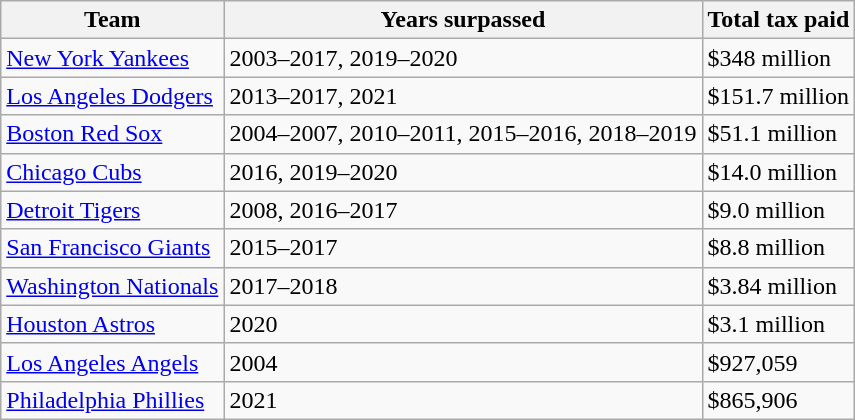<table class="wikitable">
<tr>
<th>Team</th>
<th>Years surpassed</th>
<th>Total tax paid</th>
</tr>
<tr>
<td><a href='#'>New York Yankees</a></td>
<td>2003–2017, 2019–2020</td>
<td>$348 million</td>
</tr>
<tr>
<td><a href='#'>Los Angeles Dodgers</a></td>
<td>2013–2017, 2021</td>
<td>$151.7 million</td>
</tr>
<tr>
<td><a href='#'>Boston Red Sox</a></td>
<td>2004–2007, 2010–2011, 2015–2016, 2018–2019</td>
<td>$51.1 million</td>
</tr>
<tr>
<td><a href='#'>Chicago Cubs</a></td>
<td>2016, 2019–2020</td>
<td>$14.0 million</td>
</tr>
<tr>
<td><a href='#'>Detroit Tigers</a></td>
<td>2008, 2016–2017</td>
<td>$9.0 million</td>
</tr>
<tr>
<td><a href='#'>San Francisco Giants</a></td>
<td>2015–2017</td>
<td>$8.8 million</td>
</tr>
<tr>
<td><a href='#'>Washington Nationals</a></td>
<td>2017–2018</td>
<td>$3.84 million</td>
</tr>
<tr>
<td><a href='#'>Houston Astros</a></td>
<td>2020</td>
<td>$3.1 million</td>
</tr>
<tr>
<td><a href='#'>Los Angeles Angels</a></td>
<td>2004</td>
<td>$927,059</td>
</tr>
<tr>
<td><a href='#'>Philadelphia Phillies</a></td>
<td>2021</td>
<td>$865,906</td>
</tr>
</table>
